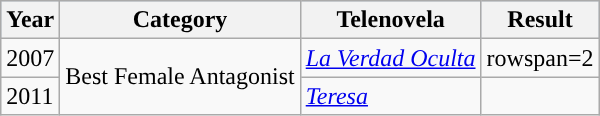<table class="wikitable">
<tr style="background:#b0c4de;">
<th>Year</th>
<th>Category</th>
<th>Telenovela</th>
<th>Result</th>
</tr>
<tr>
<td>2007</td>
<td rowspan=2>Best Female Antagonist</td>
<td><em><a href='#'>La Verdad Oculta</a></em></td>
<td>rowspan=2 </td>
</tr>
<tr>
<td>2011</td>
<td><em><a href='#'>Teresa</a></em></td>
</tr>
</table>
